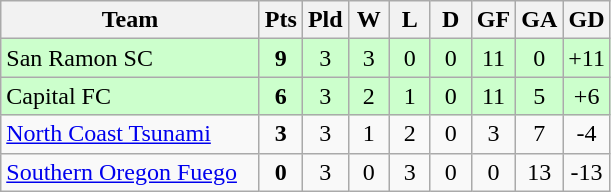<table class="wikitable" style="text-align: center;">
<tr>
<th style="width:165px;">Team</th>
<th width="20">Pts</th>
<th width="20">Pld</th>
<th width="20">W</th>
<th width="20">L</th>
<th width="20">D</th>
<th width="20">GF</th>
<th width="20">GA</th>
<th width="20">GD</th>
</tr>
<tr bgcolor=#ccffcc>
<td style="text-align:left;">San Ramon SC</td>
<td><strong>9</strong></td>
<td>3</td>
<td>3</td>
<td>0</td>
<td>0</td>
<td>11</td>
<td>0</td>
<td>+11</td>
</tr>
<tr bgcolor=#ccffcc>
<td style="text-align:left;">Capital FC</td>
<td><strong>6</strong></td>
<td>3</td>
<td>2</td>
<td>1</td>
<td>0</td>
<td>11</td>
<td>5</td>
<td>+6</td>
</tr>
<tr>
<td style="text-align:left;"><a href='#'>North Coast Tsunami</a></td>
<td><strong>3</strong></td>
<td>3</td>
<td>1</td>
<td>2</td>
<td>0</td>
<td>3</td>
<td>7</td>
<td>-4</td>
</tr>
<tr>
<td style="text-align:left;"><a href='#'>Southern Oregon Fuego</a></td>
<td><strong>0</strong></td>
<td>3</td>
<td>0</td>
<td>3</td>
<td>0</td>
<td>0</td>
<td>13</td>
<td>-13</td>
</tr>
</table>
